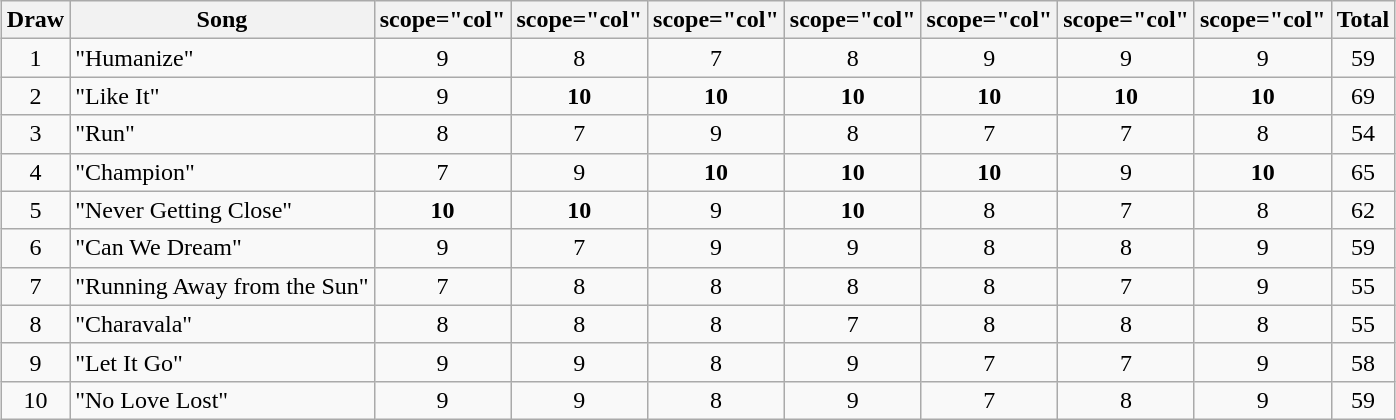<table class="wikitable collapsible" style="margin: 1em auto 1em auto; text-align:center;">
<tr>
<th>Draw</th>
<th>Song</th>
<th>scope="col" </th>
<th>scope="col" </th>
<th>scope="col" </th>
<th>scope="col" </th>
<th>scope="col" </th>
<th>scope="col" </th>
<th>scope="col" </th>
<th>Total</th>
</tr>
<tr>
<td>1</td>
<td align="left">"Humanize"</td>
<td>9</td>
<td>8</td>
<td>7</td>
<td>8</td>
<td>9</td>
<td>9</td>
<td>9</td>
<td>59</td>
</tr>
<tr>
<td>2</td>
<td align="left">"Like It"</td>
<td>9</td>
<td><strong>10</strong></td>
<td><strong>10</strong></td>
<td><strong>10</strong></td>
<td><strong>10</strong></td>
<td><strong>10</strong></td>
<td><strong>10</strong></td>
<td>69</td>
</tr>
<tr>
<td>3</td>
<td align="left">"Run"</td>
<td>8</td>
<td>7</td>
<td>9</td>
<td>8</td>
<td>7</td>
<td>7</td>
<td>8</td>
<td>54</td>
</tr>
<tr>
<td>4</td>
<td align="left">"Champion"</td>
<td>7</td>
<td>9</td>
<td><strong>10</strong></td>
<td><strong>10</strong></td>
<td><strong>10</strong></td>
<td>9</td>
<td><strong>10</strong></td>
<td>65</td>
</tr>
<tr>
<td>5</td>
<td align="left">"Never Getting Close"</td>
<td><strong>10</strong></td>
<td><strong>10</strong></td>
<td>9</td>
<td><strong>10</strong></td>
<td>8</td>
<td>7</td>
<td>8</td>
<td>62</td>
</tr>
<tr>
<td>6</td>
<td align="left">"Can We Dream"</td>
<td>9</td>
<td>7</td>
<td>9</td>
<td>9</td>
<td>8</td>
<td>8</td>
<td>9</td>
<td>59</td>
</tr>
<tr>
<td>7</td>
<td align="left">"Running Away from the Sun"</td>
<td>7</td>
<td>8</td>
<td>8</td>
<td>8</td>
<td>8</td>
<td>7</td>
<td>9</td>
<td>55</td>
</tr>
<tr>
<td>8</td>
<td align="left">"Charavala"</td>
<td>8</td>
<td>8</td>
<td>8</td>
<td>7</td>
<td>8</td>
<td>8</td>
<td>8</td>
<td>55</td>
</tr>
<tr>
<td>9</td>
<td align="left">"Let It Go"</td>
<td>9</td>
<td>9</td>
<td>8</td>
<td>9</td>
<td>7</td>
<td>7</td>
<td>9</td>
<td>58</td>
</tr>
<tr>
<td>10</td>
<td align="left">"No Love Lost"</td>
<td>9</td>
<td>9</td>
<td>8</td>
<td>9</td>
<td>7</td>
<td>8</td>
<td>9</td>
<td>59</td>
</tr>
</table>
